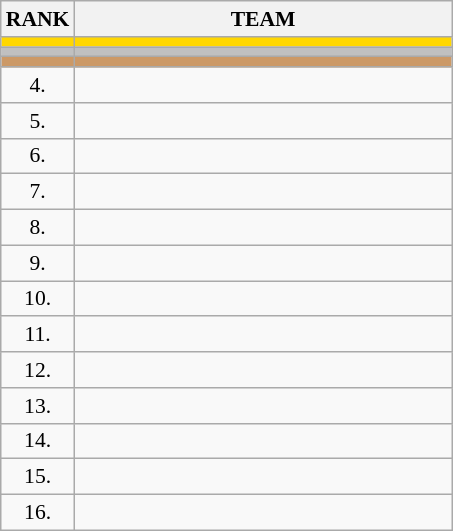<table class="wikitable" style="border-collapse: collapse; font-size: 90%;">
<tr>
<th>RANK</th>
<th align="left" style="width: 17em">TEAM</th>
</tr>
<tr bgcolor=gold>
<td align="center"></td>
<td></td>
</tr>
<tr bgcolor=silver>
<td align="center"></td>
<td></td>
</tr>
<tr bgcolor=cc9966>
<td align="center"></td>
<td></td>
</tr>
<tr>
<td align="center">4.</td>
<td></td>
</tr>
<tr>
<td align="center">5.</td>
<td></td>
</tr>
<tr>
<td align="center">6.</td>
<td></td>
</tr>
<tr>
<td align="center">7.</td>
<td></td>
</tr>
<tr>
<td align="center">8.</td>
<td></td>
</tr>
<tr>
<td align="center">9.</td>
<td></td>
</tr>
<tr>
<td align="center">10.</td>
<td></td>
</tr>
<tr>
<td align="center">11.</td>
<td></td>
</tr>
<tr>
<td align="center">12.</td>
<td></td>
</tr>
<tr>
<td align="center">13.</td>
<td></td>
</tr>
<tr>
<td align="center">14.</td>
<td></td>
</tr>
<tr>
<td align="center">15.</td>
<td></td>
</tr>
<tr>
<td align="center">16.</td>
<td></td>
</tr>
</table>
